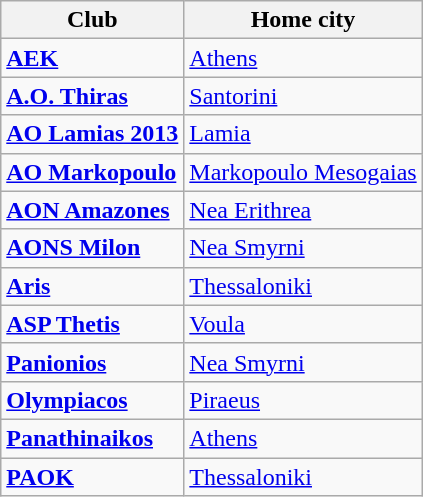<table class="wikitable">
<tr>
<th>Club</th>
<th>Home city</th>
</tr>
<tr>
<td align="left"><strong><a href='#'>AEK</a></strong></td>
<td><a href='#'>Athens</a></td>
</tr>
<tr>
<td align="left"><strong><a href='#'>A.O. Thiras</a></strong></td>
<td><a href='#'>Santorini</a></td>
</tr>
<tr>
<td align="left"><strong><a href='#'>AO Lamias 2013</a></strong></td>
<td><a href='#'>Lamia</a></td>
</tr>
<tr>
<td align="left"><strong><a href='#'>AO Markopoulo</a></strong></td>
<td><a href='#'>Markopoulo Mesogaias</a></td>
</tr>
<tr>
<td align="left"><strong><a href='#'>AON Amazones</a></strong></td>
<td><a href='#'>Nea Erithrea</a></td>
</tr>
<tr>
<td align="left"><strong><a href='#'>AONS Milon</a></strong></td>
<td><a href='#'>Nea Smyrni</a></td>
</tr>
<tr>
<td align="left"><strong><a href='#'>Aris</a></strong></td>
<td><a href='#'>Thessaloniki</a></td>
</tr>
<tr>
<td align="left"><strong><a href='#'>ASP Thetis</a></strong></td>
<td><a href='#'>Voula</a></td>
</tr>
<tr>
<td align="left"><strong><a href='#'>Panionios</a></strong></td>
<td><a href='#'>Nea Smyrni</a></td>
</tr>
<tr>
<td align="left"><strong><a href='#'>Olympiacos</a></strong></td>
<td><a href='#'>Piraeus</a></td>
</tr>
<tr>
<td align="left"><strong><a href='#'>Panathinaikos</a></strong></td>
<td><a href='#'>Athens</a></td>
</tr>
<tr>
<td align="left"><strong><a href='#'>PAOK</a></strong></td>
<td><a href='#'>Thessaloniki</a></td>
</tr>
</table>
